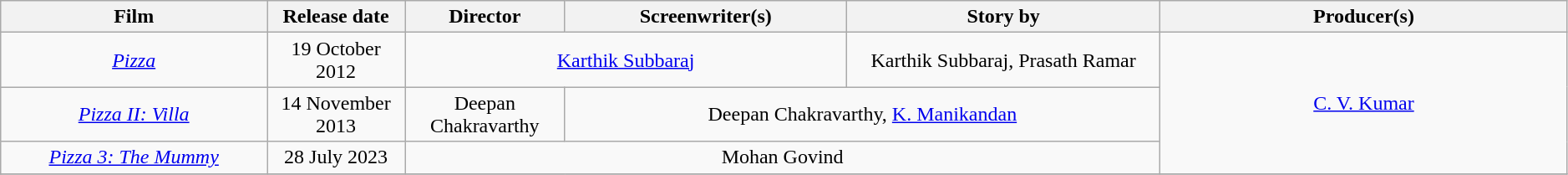<table class="wikitable plainrowheaders" style="text-align:center; width:99%;">
<tr>
<th width="17%">Film</th>
<th>Release date</th>
<th>Director</th>
<th width=18%>Screenwriter(s)</th>
<th width=20%>Story by</th>
<th width=26%>Producer(s)</th>
</tr>
<tr>
<td><em><a href='#'>Pizza</a></em></td>
<td>19 October 2012</td>
<td colspan=2><a href='#'>Karthik Subbaraj</a></td>
<td>Karthik Subbaraj, Prasath Ramar</td>
<td rowspan=3><a href='#'>C. V. Kumar</a></td>
</tr>
<tr>
<td><em><a href='#'>Pizza II: Villa</a></em></td>
<td>14 November 2013</td>
<td>Deepan Chakravarthy</td>
<td colspan=2>Deepan Chakravarthy, <a href='#'>K. Manikandan</a></td>
</tr>
<tr>
<td><em><a href='#'>Pizza 3: The Mummy</a></em></td>
<td>28 July 2023</td>
<td colspan=3>Mohan Govind</td>
</tr>
<tr>
</tr>
</table>
